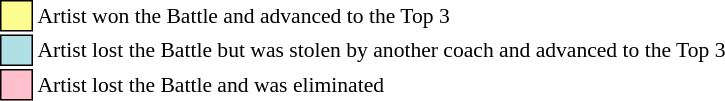<table class="toccolours" style="font-size: 90%; white-space: nowrap">
<tr>
<td style="background:#fdfc8f; border:1px solid black">     </td>
<td>Artist won the Battle and advanced to the Top 3</td>
</tr>
<tr>
<td style="background:#b0e0e6; border:1px solid black">     </td>
<td>Artist lost the Battle but was stolen by another coach and advanced to the Top 3</td>
</tr>
<tr>
<td style="background:pink; border:1px solid black">     </td>
<td>Artist lost the Battle and was eliminated</td>
</tr>
<tr>
</tr>
</table>
